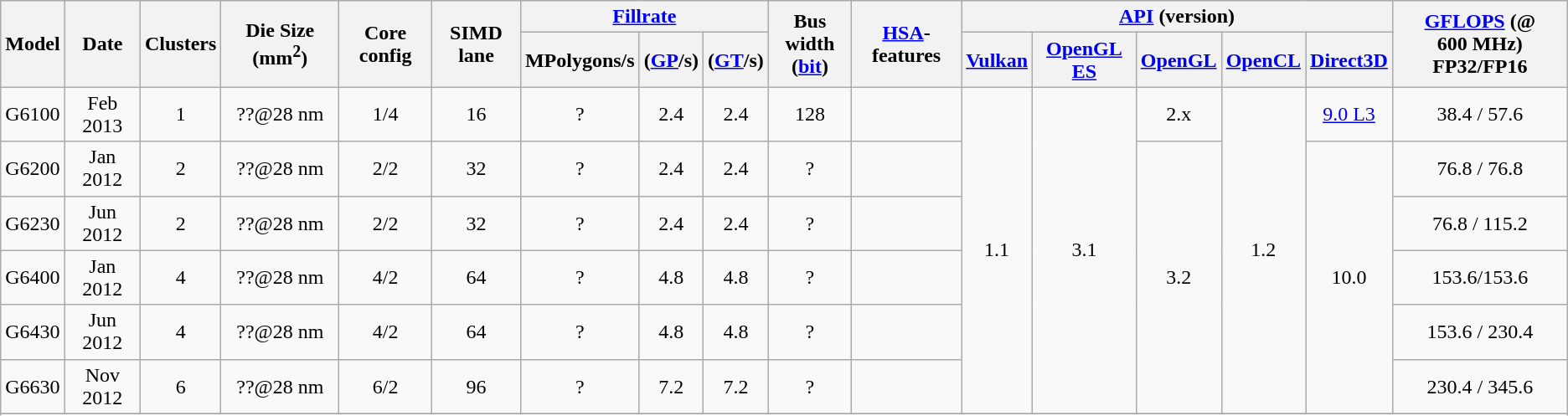<table class="wikitable" style="text-align: center;">
<tr>
<th rowspan=2>Model</th>
<th rowspan=2>Date</th>
<th rowspan=2>Clusters</th>
<th rowspan=2>Die Size (mm<sup>2</sup>)</th>
<th rowspan=2>Core config</th>
<th rowspan=2>SIMD lane</th>
<th colspan=3><a href='#'>Fillrate</a></th>
<th rowspan=2>Bus width<br>(<a href='#'>bit</a>)</th>
<th rowspan=2><a href='#'>HSA</a>-features</th>
<th colspan=5><a href='#'>API</a> (version)</th>
<th rowspan="2"><a href='#'>GFLOPS</a> (@ 600 MHz)<br>FP32/FP16</th>
</tr>
<tr>
<th>MPolygons/s</th>
<th>(<a href='#'>GP</a>/s)</th>
<th>(<a href='#'>GT</a>/s)</th>
<th><a href='#'>Vulkan</a></th>
<th><a href='#'>OpenGL ES</a></th>
<th><a href='#'>OpenGL</a></th>
<th><a href='#'>OpenCL</a></th>
<th><a href='#'>Direct3D</a></th>
</tr>
<tr>
<td>G6100</td>
<td>Feb 2013</td>
<td>1</td>
<td>??@28 nm</td>
<td>1/4</td>
<td>16</td>
<td>?</td>
<td>2.4</td>
<td>2.4</td>
<td>128</td>
<td></td>
<td rowspan="6">1.1</td>
<td rowspan="6">3.1</td>
<td>2.x</td>
<td rowspan="6">1.2</td>
<td><a href='#'>9.0 L3</a></td>
<td>38.4 / 57.6</td>
</tr>
<tr>
<td>G6200</td>
<td>Jan 2012</td>
<td>2</td>
<td>??@28 nm</td>
<td>2/2</td>
<td>32</td>
<td>?</td>
<td>2.4</td>
<td>2.4</td>
<td>?</td>
<td></td>
<td rowspan="5">3.2</td>
<td rowspan="5">10.0</td>
<td>76.8 / 76.8</td>
</tr>
<tr>
<td>G6230</td>
<td>Jun 2012</td>
<td>2</td>
<td>??@28 nm</td>
<td>2/2</td>
<td>32</td>
<td>?</td>
<td>2.4</td>
<td>2.4</td>
<td>?</td>
<td></td>
<td>76.8 / 115.2</td>
</tr>
<tr>
<td>G6400</td>
<td>Jan 2012</td>
<td>4</td>
<td>??@28 nm</td>
<td>4/2</td>
<td>64</td>
<td>?</td>
<td>4.8</td>
<td>4.8</td>
<td>?</td>
<td></td>
<td>153.6/153.6</td>
</tr>
<tr>
<td>G6430</td>
<td>Jun 2012</td>
<td>4</td>
<td>??@28 nm</td>
<td>4/2</td>
<td>64</td>
<td>?</td>
<td>4.8</td>
<td>4.8</td>
<td>?</td>
<td></td>
<td>153.6 / 230.4</td>
</tr>
<tr>
<td>G6630</td>
<td>Nov 2012</td>
<td>6</td>
<td>??@28 nm</td>
<td>6/2</td>
<td>96</td>
<td>?</td>
<td>7.2</td>
<td>7.2</td>
<td>?</td>
<td></td>
<td>230.4 / 345.6</td>
</tr>
<tr>
</tr>
<tr>
</tr>
</table>
